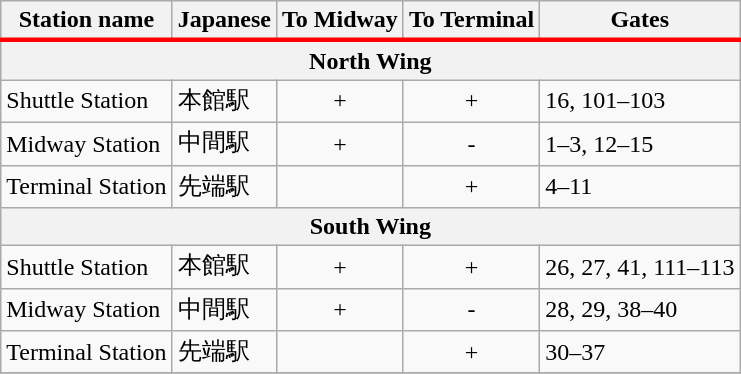<table class="wikitable">
<tr>
<th>Station name</th>
<th>Japanese</th>
<th>To Midway</th>
<th>To Terminal</th>
<th>Gates</th>
</tr>
<tr style="border-top:3px solid red;">
<th colspan="5">North Wing</th>
</tr>
<tr>
<td>Shuttle Station</td>
<td>本館駅</td>
<td style="text-align:center;">+</td>
<td style="text-align:center;">+</td>
<td>16, 101–103</td>
</tr>
<tr>
<td>Midway Station</td>
<td>中間駅</td>
<td style="text-align:center;">+</td>
<td style="text-align:center;">-</td>
<td>1–3, 12–15</td>
</tr>
<tr>
<td>Terminal Station</td>
<td>先端駅</td>
<td></td>
<td style="text-align:center;">+</td>
<td>4–11</td>
</tr>
<tr>
<th colspan="5">South Wing</th>
</tr>
<tr>
<td>Shuttle Station</td>
<td>本館駅</td>
<td style="text-align:center;">+</td>
<td style="text-align:center;">+</td>
<td>26, 27, 41, 111–113</td>
</tr>
<tr>
<td>Midway Station</td>
<td>中間駅</td>
<td style="text-align:center;">+</td>
<td style="text-align:center;">-</td>
<td>28, 29, 38–40</td>
</tr>
<tr>
<td>Terminal Station</td>
<td>先端駅</td>
<td></td>
<td style="text-align:center;">+</td>
<td>30–37</td>
</tr>
<tr>
</tr>
</table>
